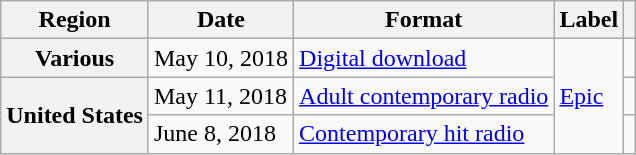<table class="wikitable plainrowheaders">
<tr>
<th>Region</th>
<th>Date</th>
<th>Format</th>
<th>Label</th>
<th></th>
</tr>
<tr>
<th scope="row">Various</th>
<td>May 10, 2018</td>
<td><a href='#'>Digital download</a></td>
<td rowspan="3"><a href='#'>Epic</a></td>
<td></td>
</tr>
<tr>
<th scope="row" rowspan="2">United States</th>
<td>May 11, 2018</td>
<td><a href='#'>Adult contemporary radio</a></td>
<td></td>
</tr>
<tr>
<td>June 8, 2018</td>
<td><a href='#'>Contemporary hit radio</a></td>
<td></td>
</tr>
</table>
